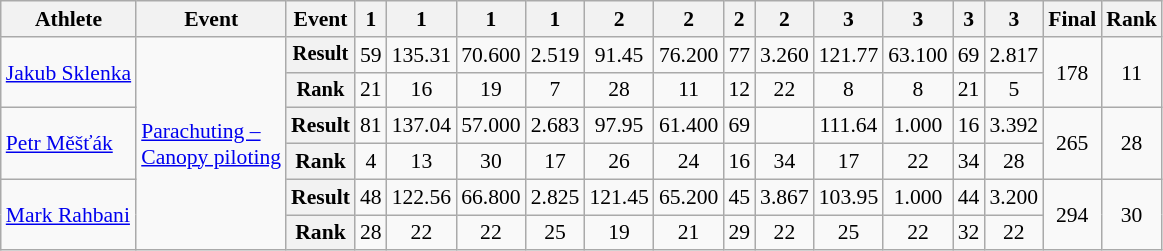<table class="wikitable" style="font-size:90%">
<tr>
<th>Athlete</th>
<th>Event</th>
<th>Event</th>
<th> 1</th>
<th> 1</th>
<th> 1</th>
<th> 1</th>
<th> 2</th>
<th> 2</th>
<th> 2</th>
<th> 2</th>
<th> 3</th>
<th> 3</th>
<th> 3</th>
<th> 3</th>
<th>Final</th>
<th>Rank</th>
</tr>
<tr align="center">
<td rowspan="2" align="left"><a href='#'>Jakub Sklenka</a></td>
<td rowspan="6" align="left"><a href='#'>Parachuting –<br>Canopy piloting</a></td>
<th style="font-size:95%">Result</th>
<td>59</td>
<td>135.31</td>
<td>70.600</td>
<td>2.519</td>
<td>91.45</td>
<td>76.200</td>
<td>77</td>
<td>3.260</td>
<td>121.77</td>
<td>63.100</td>
<td>69</td>
<td>2.817</td>
<td rowspan="2">178</td>
<td rowspan="2">11</td>
</tr>
<tr align="center">
<th style="font-size:95%">Rank</th>
<td>21</td>
<td>16</td>
<td>19</td>
<td>7</td>
<td>28</td>
<td>11</td>
<td>12</td>
<td>22</td>
<td>8</td>
<td>8</td>
<td>21</td>
<td>5</td>
</tr>
<tr align="center">
<td align="left" rowspan="2"><a href='#'>Petr Měšťák</a></td>
<th>Result</th>
<td>81</td>
<td>137.04</td>
<td>57.000</td>
<td>2.683</td>
<td>97.95</td>
<td>61.400</td>
<td>69</td>
<td></td>
<td>111.64</td>
<td>1.000</td>
<td>16</td>
<td>3.392</td>
<td rowspan="2">265</td>
<td rowspan="2">28</td>
</tr>
<tr align="center">
<th>Rank</th>
<td>4</td>
<td>13</td>
<td>30</td>
<td>17</td>
<td>26</td>
<td>24</td>
<td>16</td>
<td>34</td>
<td>17</td>
<td>22</td>
<td>34</td>
<td>28</td>
</tr>
<tr align="center">
<td align="left" rowspan="2"><a href='#'>Mark Rahbani</a></td>
<th>Result</th>
<td>48</td>
<td>122.56</td>
<td>66.800</td>
<td>2.825</td>
<td>121.45</td>
<td>65.200</td>
<td>45</td>
<td>3.867</td>
<td>103.95</td>
<td>1.000</td>
<td>44</td>
<td>3.200</td>
<td rowspan="2">294</td>
<td rowspan="2">30</td>
</tr>
<tr align="center">
<th>Rank</th>
<td>28</td>
<td>22</td>
<td>22</td>
<td>25</td>
<td>19</td>
<td>21</td>
<td>29</td>
<td>22</td>
<td>25</td>
<td>22</td>
<td>32</td>
<td>22</td>
</tr>
</table>
